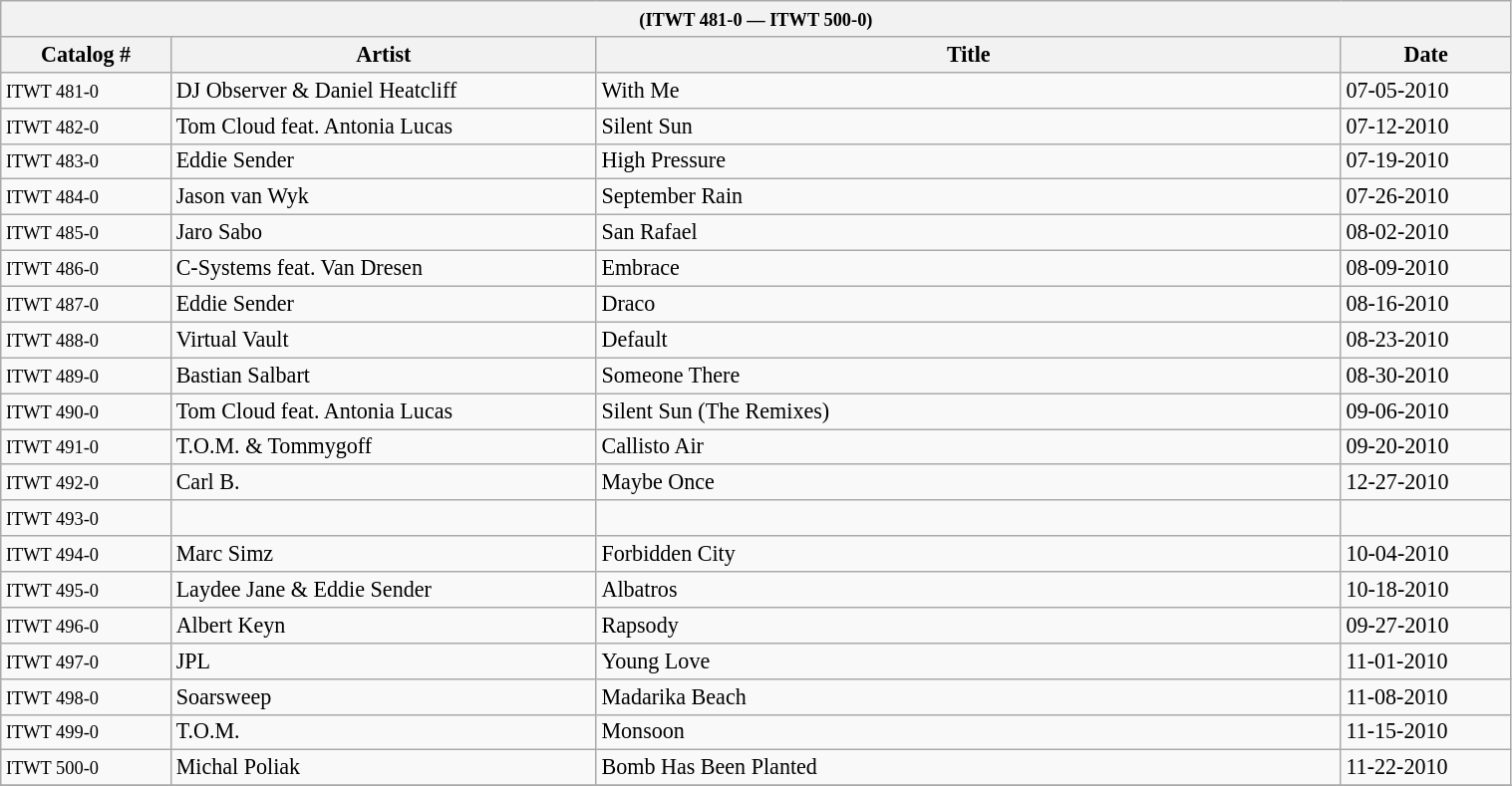<table width="80%" class="wikitable collapsible collapsed" style="font-size:92%;position:relative;">
<tr>
<th colspan="5"><small>(ITWT 481-0 — ITWT 500-0)</small></th>
</tr>
<tr>
<th width="8%">Catalog #</th>
<th width="20%">Artist</th>
<th width="35%">Title</th>
<th width="8%">Date</th>
</tr>
<tr>
<td><small>ITWT 481-0</small></td>
<td>DJ Observer & Daniel Heatcliff</td>
<td>With Me</td>
<td>07-05-2010</td>
</tr>
<tr>
<td><small>ITWT 482-0</small></td>
<td>Tom Cloud feat. Antonia Lucas</td>
<td>Silent Sun</td>
<td>07-12-2010</td>
</tr>
<tr>
<td><small>ITWT 483-0</small></td>
<td>Eddie Sender</td>
<td>High Pressure</td>
<td>07-19-2010</td>
</tr>
<tr>
<td><small>ITWT 484-0</small></td>
<td>Jason van Wyk</td>
<td>September Rain</td>
<td>07-26-2010</td>
</tr>
<tr>
<td><small>ITWT 485-0</small></td>
<td>Jaro Sabo</td>
<td>San Rafael</td>
<td>08-02-2010</td>
</tr>
<tr>
<td><small>ITWT 486-0</small></td>
<td>C-Systems feat. Van Dresen</td>
<td>Embrace</td>
<td>08-09-2010</td>
</tr>
<tr>
<td><small>ITWT 487-0</small></td>
<td>Eddie Sender</td>
<td>Draco</td>
<td>08-16-2010</td>
</tr>
<tr>
<td><small>ITWT 488-0</small></td>
<td>Virtual Vault</td>
<td>Default</td>
<td>08-23-2010</td>
</tr>
<tr>
<td><small>ITWT 489-0</small></td>
<td>Bastian Salbart</td>
<td>Someone There</td>
<td>08-30-2010</td>
</tr>
<tr>
<td><small>ITWT 490-0</small></td>
<td>Tom Cloud feat. Antonia Lucas</td>
<td>Silent Sun (The Remixes)</td>
<td>09-06-2010</td>
</tr>
<tr>
<td><small>ITWT 491-0</small></td>
<td>T.O.M. & Tommygoff</td>
<td>Callisto Air</td>
<td>09-20-2010</td>
</tr>
<tr>
<td><small>ITWT 492-0</small></td>
<td>Carl B.</td>
<td>Maybe Once</td>
<td>12-27-2010</td>
</tr>
<tr>
<td><small>ITWT 493-0</small></td>
<td></td>
<td></td>
<td></td>
</tr>
<tr>
<td><small>ITWT 494-0</small></td>
<td>Marc Simz</td>
<td>Forbidden City</td>
<td>10-04-2010</td>
</tr>
<tr>
<td><small>ITWT 495-0</small></td>
<td>Laydee Jane & Eddie Sender</td>
<td>Albatros</td>
<td>10-18-2010</td>
</tr>
<tr>
<td><small>ITWT 496-0</small></td>
<td>Albert Keyn</td>
<td>Rapsody</td>
<td>09-27-2010</td>
</tr>
<tr>
<td><small>ITWT 497-0</small></td>
<td>JPL</td>
<td>Young Love</td>
<td>11-01-2010</td>
</tr>
<tr>
<td><small>ITWT 498-0</small></td>
<td>Soarsweep</td>
<td>Madarika Beach</td>
<td>11-08-2010</td>
</tr>
<tr>
<td><small>ITWT 499-0</small></td>
<td>T.O.M.</td>
<td>Monsoon</td>
<td>11-15-2010</td>
</tr>
<tr>
<td><small>ITWT 500-0</small></td>
<td>Michal Poliak</td>
<td>Bomb Has Been Planted</td>
<td>11-22-2010</td>
</tr>
<tr>
</tr>
</table>
